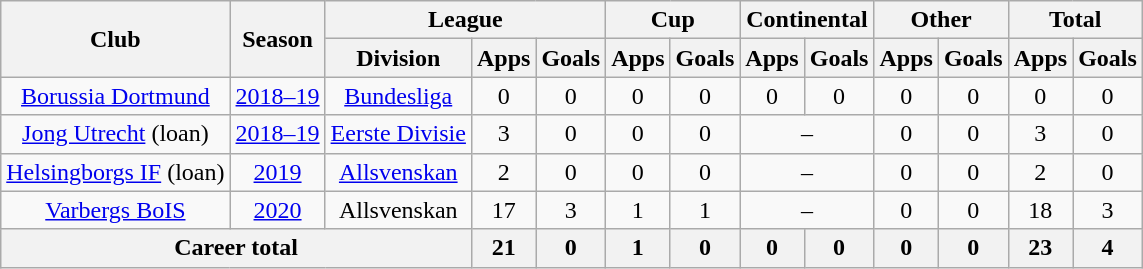<table class="wikitable" style="text-align: center">
<tr>
<th rowspan="2">Club</th>
<th rowspan="2">Season</th>
<th colspan="3">League</th>
<th colspan="2">Cup</th>
<th colspan="2">Continental</th>
<th colspan="2">Other</th>
<th colspan="2">Total</th>
</tr>
<tr>
<th>Division</th>
<th>Apps</th>
<th>Goals</th>
<th>Apps</th>
<th>Goals</th>
<th>Apps</th>
<th>Goals</th>
<th>Apps</th>
<th>Goals</th>
<th>Apps</th>
<th>Goals</th>
</tr>
<tr>
<td><a href='#'>Borussia Dortmund</a></td>
<td><a href='#'>2018–19</a></td>
<td><a href='#'>Bundesliga</a></td>
<td>0</td>
<td>0</td>
<td>0</td>
<td>0</td>
<td>0</td>
<td>0</td>
<td>0</td>
<td>0</td>
<td>0</td>
<td>0</td>
</tr>
<tr>
<td><a href='#'>Jong Utrecht</a> (loan)</td>
<td><a href='#'>2018–19</a></td>
<td><a href='#'>Eerste Divisie</a></td>
<td>3</td>
<td>0</td>
<td>0</td>
<td>0</td>
<td colspan="2">–</td>
<td>0</td>
<td>0</td>
<td>3</td>
<td>0</td>
</tr>
<tr>
<td><a href='#'>Helsingborgs IF</a> (loan)</td>
<td><a href='#'>2019</a></td>
<td><a href='#'>Allsvenskan</a></td>
<td>2</td>
<td>0</td>
<td>0</td>
<td>0</td>
<td colspan="2">–</td>
<td>0</td>
<td>0</td>
<td>2</td>
<td>0</td>
</tr>
<tr>
<td><a href='#'>Varbergs BoIS</a></td>
<td><a href='#'>2020</a></td>
<td>Allsvenskan</td>
<td>17</td>
<td>3</td>
<td>1</td>
<td>1</td>
<td colspan="2">–</td>
<td>0</td>
<td>0</td>
<td>18</td>
<td>3</td>
</tr>
<tr>
<th colspan="3"><strong>Career total</strong></th>
<th>21</th>
<th>0</th>
<th>1</th>
<th>0</th>
<th>0</th>
<th>0</th>
<th>0</th>
<th>0</th>
<th>23</th>
<th>4</th>
</tr>
</table>
